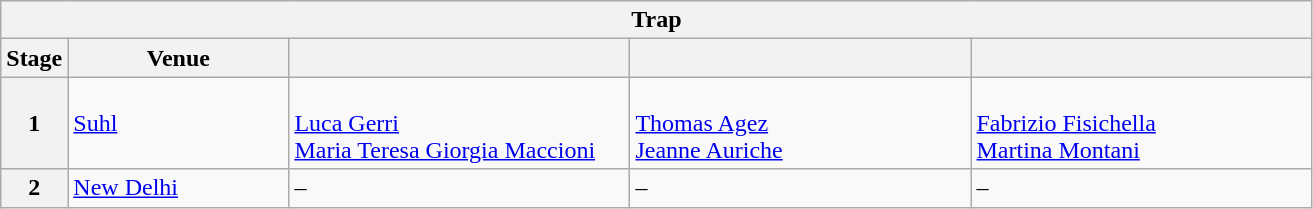<table class="wikitable">
<tr>
<th colspan="5">Trap</th>
</tr>
<tr>
<th>Stage</th>
<th width=140>Venue</th>
<th width=220></th>
<th width=220></th>
<th width=220></th>
</tr>
<tr>
<th>1</th>
<td> <a href='#'>Suhl</a></td>
<td><br><a href='#'>Luca Gerri</a><br><a href='#'>Maria Teresa Giorgia Maccioni</a></td>
<td><br><a href='#'>Thomas Agez</a><br><a href='#'>Jeanne Auriche</a></td>
<td><br><a href='#'>Fabrizio Fisichella</a><br><a href='#'>Martina Montani</a></td>
</tr>
<tr>
<th>2</th>
<td> <a href='#'>New Delhi</a></td>
<td –>–</td>
<td –>–</td>
<td –>–</td>
</tr>
</table>
